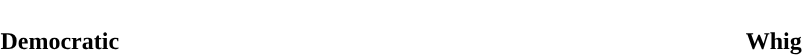<table style="width:70%; text-align:center">
<tr style="color:white">
<td style="background:"><strong>98</strong></td>
<td style="background:"><strong>2</strong></td>
<td style="background:"><strong>142</strong></td>
</tr>
<tr>
<td><span><strong>Democratic</strong></span></td>
<td></td>
<td><span><strong>Whig</strong></span></td>
</tr>
</table>
